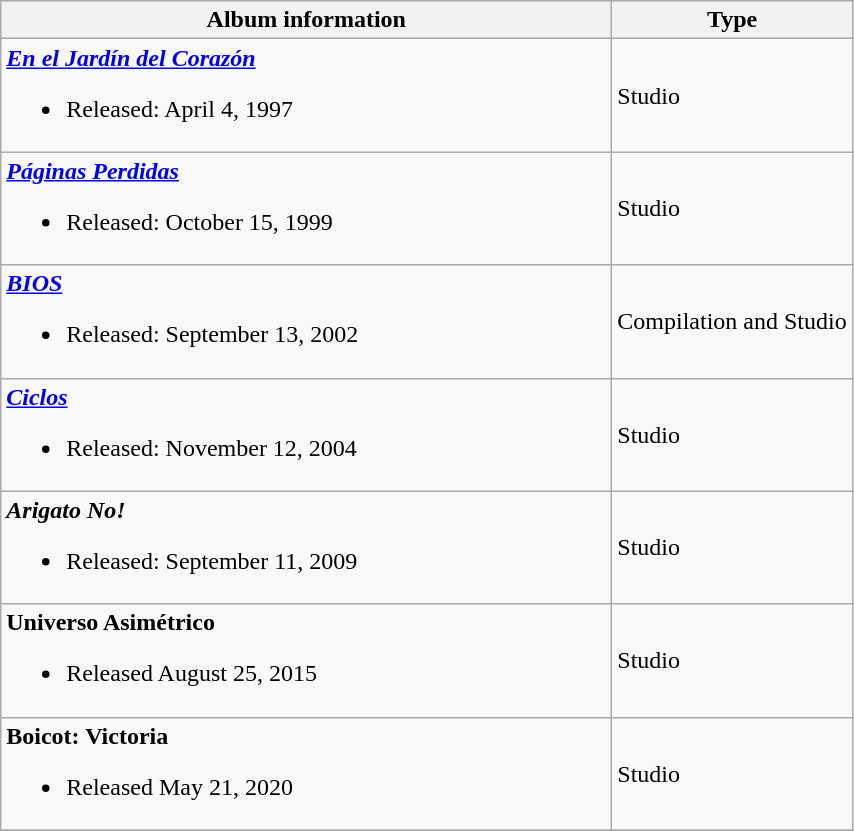<table class="wikitable">
<tr>
<th align="left" width="400">Album information</th>
<th align="left">Type</th>
</tr>
<tr>
<td align="left"><strong><em><a href='#'>En el Jardín del Corazón</a></em></strong><br><ul><li>Released: April 4, 1997</li></ul></td>
<td>Studio</td>
</tr>
<tr>
<td align="left"><strong><em><a href='#'>Páginas Perdidas</a></em></strong><br><ul><li>Released: October 15, 1999</li></ul></td>
<td>Studio</td>
</tr>
<tr>
<td align="left"><strong><em><a href='#'>BIOS</a></em></strong><br><ul><li>Released: September 13, 2002</li></ul></td>
<td>Compilation and Studio</td>
</tr>
<tr>
<td align="left"><strong><em><a href='#'>Ciclos</a></em></strong><br><ul><li>Released: November 12, 2004</li></ul></td>
<td>Studio</td>
</tr>
<tr>
<td align="left"><strong><em>Arigato No!</em></strong><br><ul><li>Released: September 11, 2009</li></ul></td>
<td>Studio</td>
</tr>
<tr>
<td><strong>Universo Asimétrico</strong><br><ul><li>Released August 25, 2015</li></ul></td>
<td>Studio</td>
</tr>
<tr>
<td><strong>Boicot: Victoria</strong><br><ul><li>Released May 21, 2020</li></ul></td>
<td>Studio</td>
</tr>
<tr>
</tr>
</table>
